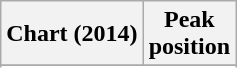<table class="wikitable plainrowheaders sortable">
<tr>
<th>Chart (2014)</th>
<th>Peak <br> position</th>
</tr>
<tr>
</tr>
<tr>
</tr>
<tr>
</tr>
<tr>
</tr>
</table>
